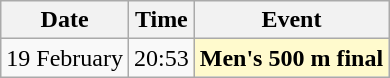<table class=wikitable>
<tr>
<th>Date</th>
<th>Time</th>
<th>Event</th>
</tr>
<tr>
<td>19 February</td>
<td>20:53</td>
<td style=background:lemonchiffon><strong>Men's 500 m final</strong></td>
</tr>
</table>
